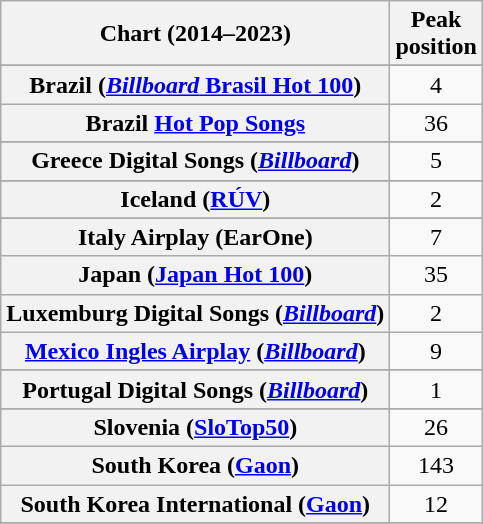<table class="wikitable sortable plainrowheaders" style="text-align:center">
<tr>
<th scope="col">Chart (2014–2023)</th>
<th scope="col">Peak<br>position</th>
</tr>
<tr>
</tr>
<tr>
</tr>
<tr>
</tr>
<tr>
</tr>
<tr>
<th scope="row">Brazil (<a href='#'><em>Billboard</em> Brasil Hot 100</a>)</th>
<td>4</td>
</tr>
<tr>
<th scope="row">Brazil <a href='#'>Hot Pop Songs</a></th>
<td>36</td>
</tr>
<tr>
</tr>
<tr>
</tr>
<tr>
</tr>
<tr>
</tr>
<tr>
</tr>
<tr>
</tr>
<tr>
</tr>
<tr>
</tr>
<tr>
</tr>
<tr>
<th scope="row">Greece Digital Songs (<em><a href='#'>Billboard</a></em>)</th>
<td>5</td>
</tr>
<tr>
</tr>
<tr>
</tr>
<tr>
<th scope="row">Iceland (<a href='#'>RÚV</a>)</th>
<td>2</td>
</tr>
<tr>
</tr>
<tr>
</tr>
<tr>
</tr>
<tr>
<th scope="row">Italy Airplay (EarOne)</th>
<td>7</td>
</tr>
<tr>
<th scope="row">Japan (<a href='#'>Japan Hot 100</a>)</th>
<td>35</td>
</tr>
<tr>
<th scope="row">Luxemburg Digital Songs (<em><a href='#'>Billboard</a></em>)</th>
<td>2</td>
</tr>
<tr>
<th scope="row"><a href='#'>Mexico Ingles Airplay</a> (<em><a href='#'>Billboard</a></em>)</th>
<td>9</td>
</tr>
<tr>
</tr>
<tr>
</tr>
<tr>
</tr>
<tr>
</tr>
<tr>
</tr>
<tr>
<th scope="row">Portugal Digital Songs (<em><a href='#'>Billboard</a></em>)</th>
<td>1</td>
</tr>
<tr>
</tr>
<tr>
</tr>
<tr>
</tr>
<tr>
<th scope="row">Slovenia (<a href='#'>SloTop50</a>)</th>
<td>26</td>
</tr>
<tr>
<th scope="row">South Korea (<a href='#'>Gaon</a>)</th>
<td>143</td>
</tr>
<tr>
<th scope="row">South Korea International (<a href='#'>Gaon</a>)</th>
<td>12</td>
</tr>
<tr>
</tr>
<tr>
</tr>
<tr>
</tr>
<tr>
</tr>
<tr>
</tr>
<tr>
</tr>
<tr>
</tr>
<tr>
</tr>
</table>
